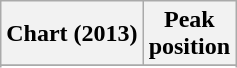<table class="wikitable sortable">
<tr>
<th>Chart (2013)</th>
<th>Peak<br>position</th>
</tr>
<tr>
</tr>
<tr>
</tr>
<tr>
</tr>
</table>
